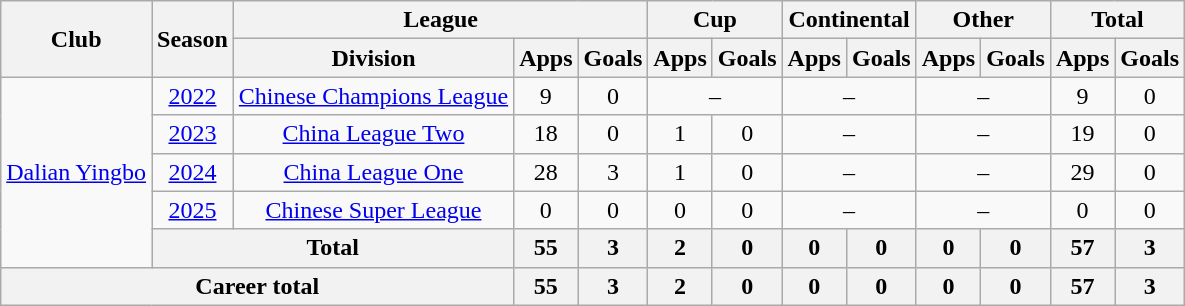<table class="wikitable" style="text-align: center">
<tr>
<th rowspan="2">Club</th>
<th rowspan="2">Season</th>
<th colspan="3">League</th>
<th colspan="2">Cup</th>
<th colspan="2">Continental</th>
<th colspan="2">Other</th>
<th colspan="2">Total</th>
</tr>
<tr>
<th>Division</th>
<th>Apps</th>
<th>Goals</th>
<th>Apps</th>
<th>Goals</th>
<th>Apps</th>
<th>Goals</th>
<th>Apps</th>
<th>Goals</th>
<th>Apps</th>
<th>Goals</th>
</tr>
<tr>
<td rowspan="5"><a href='#'>Dalian Yingbo</a></td>
<td><a href='#'>2022</a></td>
<td><a href='#'>Chinese Champions League</a></td>
<td>9</td>
<td>0</td>
<td colspan="2">–</td>
<td colspan="2">–</td>
<td colspan="2">–</td>
<td>9</td>
<td>0</td>
</tr>
<tr>
<td><a href='#'>2023</a></td>
<td><a href='#'>China League Two</a></td>
<td>18</td>
<td>0</td>
<td>1</td>
<td>0</td>
<td colspan="2">–</td>
<td colspan="2">–</td>
<td>19</td>
<td>0</td>
</tr>
<tr>
<td><a href='#'>2024</a></td>
<td><a href='#'>China League One</a></td>
<td>28</td>
<td>3</td>
<td>1</td>
<td>0</td>
<td colspan="2">–</td>
<td colspan="2">–</td>
<td>29</td>
<td>0</td>
</tr>
<tr>
<td><a href='#'>2025</a></td>
<td><a href='#'>Chinese Super League</a></td>
<td>0</td>
<td>0</td>
<td>0</td>
<td>0</td>
<td colspan="2">–</td>
<td colspan="2">–</td>
<td>0</td>
<td>0</td>
</tr>
<tr>
<th colspan=2>Total</th>
<th>55</th>
<th>3</th>
<th>2</th>
<th>0</th>
<th>0</th>
<th>0</th>
<th>0</th>
<th>0</th>
<th>57</th>
<th>3</th>
</tr>
<tr>
<th colspan=3>Career total</th>
<th>55</th>
<th>3</th>
<th>2</th>
<th>0</th>
<th>0</th>
<th>0</th>
<th>0</th>
<th>0</th>
<th>57</th>
<th>3</th>
</tr>
</table>
